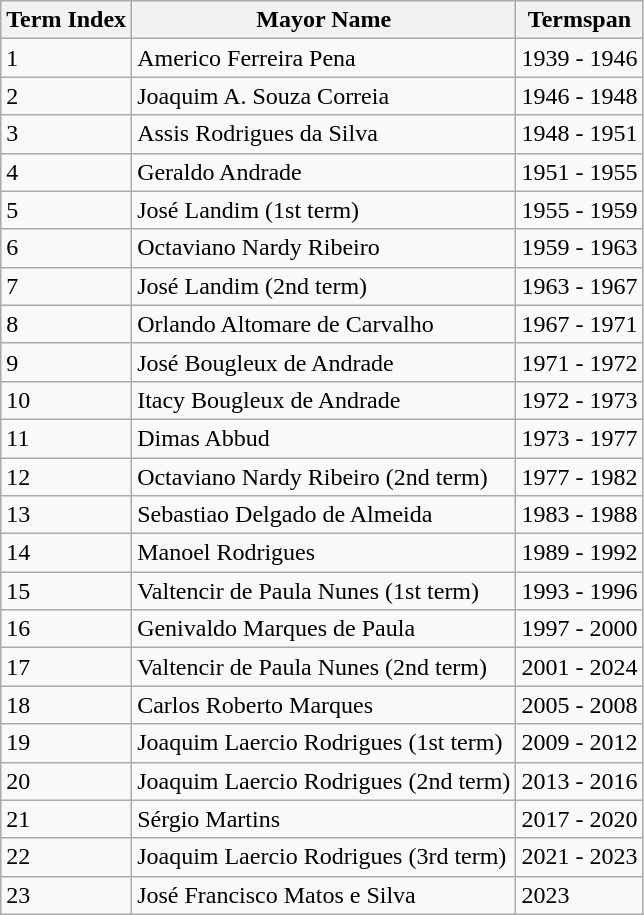<table class="wikitable">
<tr>
<th>Term Index</th>
<th>Mayor Name</th>
<th>Termspan</th>
</tr>
<tr>
<td>1</td>
<td>Americo Ferreira Pena</td>
<td>1939 - 1946</td>
</tr>
<tr>
<td>2</td>
<td>Joaquim A. Souza Correia</td>
<td>1946 - 1948</td>
</tr>
<tr>
<td>3</td>
<td>Assis Rodrigues da Silva</td>
<td>1948 - 1951</td>
</tr>
<tr>
<td>4</td>
<td>Geraldo Andrade</td>
<td>1951 - 1955</td>
</tr>
<tr>
<td>5</td>
<td>José Landim (1st term)</td>
<td>1955 - 1959</td>
</tr>
<tr>
<td>6</td>
<td>Octaviano Nardy Ribeiro</td>
<td>1959 - 1963</td>
</tr>
<tr>
<td>7</td>
<td>José Landim (2nd term)</td>
<td>1963 - 1967</td>
</tr>
<tr>
<td>8</td>
<td>Orlando Altomare de Carvalho</td>
<td>1967 - 1971</td>
</tr>
<tr>
<td>9</td>
<td>José Bougleux de Andrade</td>
<td>1971 - 1972</td>
</tr>
<tr>
<td>10</td>
<td>Itacy Bougleux de Andrade</td>
<td>1972 - 1973</td>
</tr>
<tr>
<td>11</td>
<td>Dimas Abbud</td>
<td>1973 - 1977</td>
</tr>
<tr>
<td>12</td>
<td>Octaviano Nardy Ribeiro (2nd term)</td>
<td>1977 - 1982</td>
</tr>
<tr>
<td>13</td>
<td>Sebastiao Delgado de Almeida</td>
<td>1983 - 1988</td>
</tr>
<tr>
<td>14</td>
<td>Manoel Rodrigues</td>
<td>1989 - 1992</td>
</tr>
<tr>
<td>15</td>
<td>Valtencir de Paula Nunes (1st term)</td>
<td>1993 - 1996</td>
</tr>
<tr>
<td>16</td>
<td>Genivaldo Marques de Paula</td>
<td>1997 - 2000</td>
</tr>
<tr>
<td>17</td>
<td>Valtencir de Paula Nunes (2nd term)</td>
<td>2001 - 2024</td>
</tr>
<tr>
<td>18</td>
<td>Carlos Roberto Marques</td>
<td>2005 - 2008</td>
</tr>
<tr>
<td>19</td>
<td>Joaquim Laercio Rodrigues (1st term)</td>
<td>2009 - 2012</td>
</tr>
<tr>
<td>20</td>
<td>Joaquim Laercio Rodrigues (2nd term)</td>
<td>2013 - 2016</td>
</tr>
<tr>
<td>21</td>
<td>Sérgio Martins</td>
<td>2017 - 2020</td>
</tr>
<tr>
<td>22</td>
<td>Joaquim Laercio Rodrigues (3rd term)</td>
<td>2021 - 2023</td>
</tr>
<tr>
<td>23</td>
<td>José Francisco Matos e Silva</td>
<td>2023</td>
</tr>
</table>
